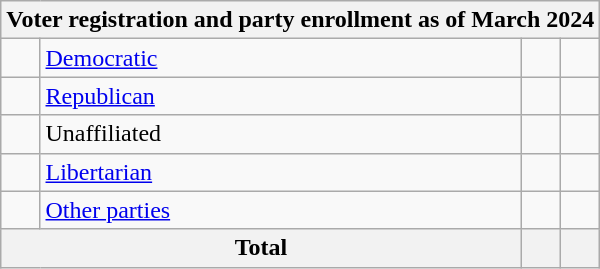<table class=wikitable>
<tr>
<th colspan = 6>Voter registration and party enrollment as of March 2024</th>
</tr>
<tr>
<td></td>
<td><a href='#'>Democratic</a></td>
<td align = center></td>
<td align = center></td>
</tr>
<tr>
<td></td>
<td><a href='#'>Republican</a></td>
<td align = center></td>
<td align = center></td>
</tr>
<tr>
<td></td>
<td>Unaffiliated</td>
<td align = center></td>
<td align = center></td>
</tr>
<tr>
<td></td>
<td><a href='#'>Libertarian</a></td>
<td align = center></td>
<td align = center></td>
</tr>
<tr>
<td></td>
<td><a href='#'>Other parties</a></td>
<td align = center></td>
<td align = center></td>
</tr>
<tr>
<th colspan = 2>Total</th>
<th align = center></th>
<th align = center></th>
</tr>
</table>
